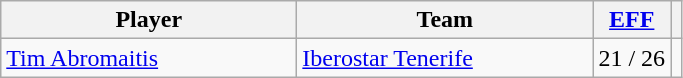<table class="wikitable sortable">
<tr>
<th width=190>Player</th>
<th width=190>Team</th>
<th><a href='#'>EFF</a></th>
<th></th>
</tr>
<tr>
<td> <a href='#'>Tim Abromaitis</a></td>
<td> <a href='#'>Iberostar Tenerife</a></td>
<td style="text-align: center;">21 / 26</td>
<td style="text-align: center;"></td>
</tr>
</table>
